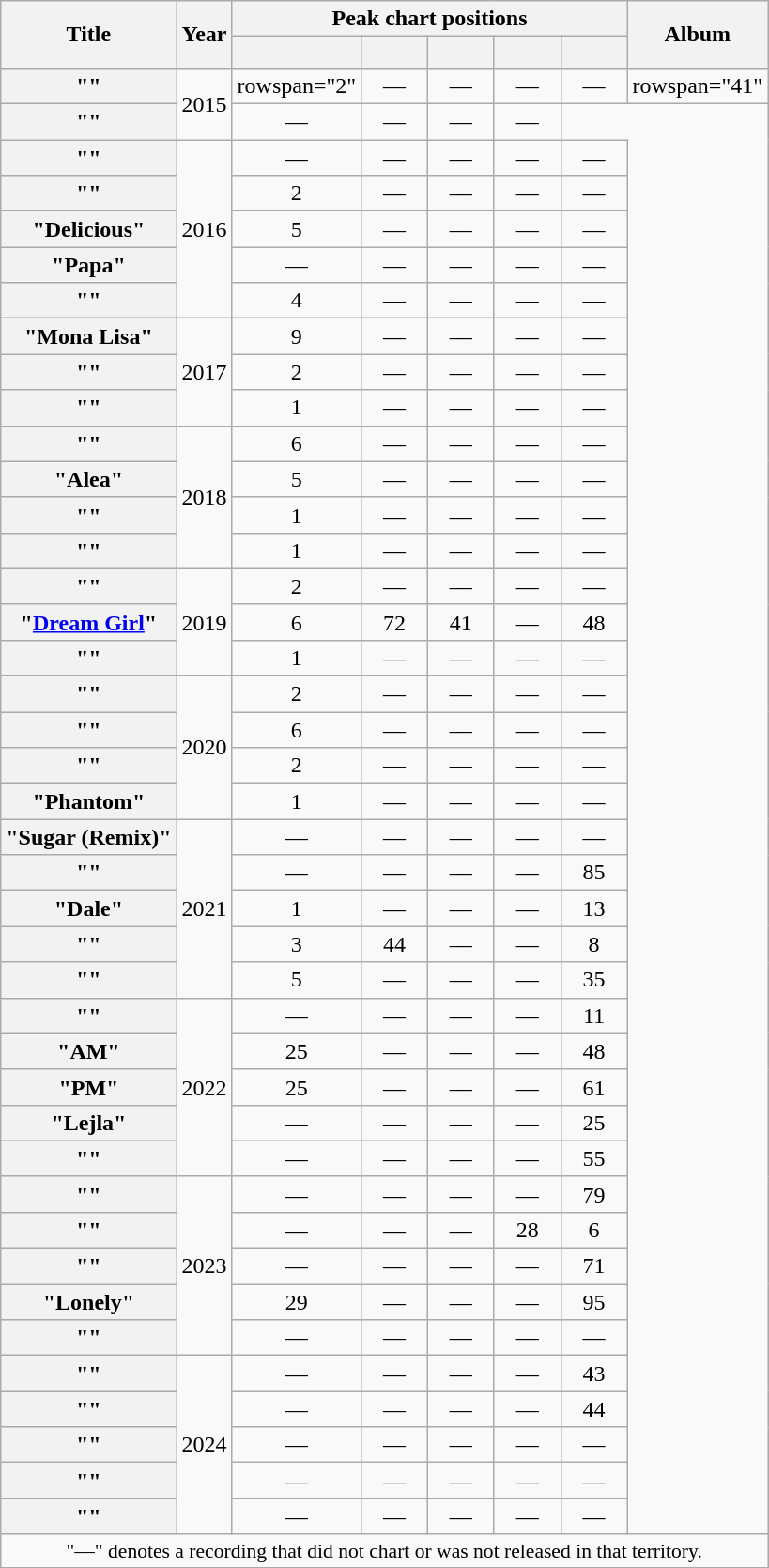<table class="wikitable plainrowheaders" style="text-align:center;">
<tr>
<th scope="col" rowspan="2">Title</th>
<th scope="col" rowspan="2">Year</th>
<th scope="col" colspan="5">Peak chart positions</th>
<th scope="col" rowspan="2">Album</th>
</tr>
<tr>
<th style="width:3em; font-size:85%;"><a href='#'></a><br></th>
<th style="width:3em; font-size:85%;"><a href='#'></a><br></th>
<th style="width:3em; font-size:85%;"><a href='#'></a><br></th>
<th style="width:3em; font-size:85%;"><a href='#'></a><br></th>
<th style="width:3em; font-size:85%;"><a href='#'></a><br></th>
</tr>
<tr>
<th scope="row">""<br></th>
<td rowspan="2">2015</td>
<td>rowspan="2" </td>
<td>—</td>
<td>—</td>
<td>—</td>
<td>—</td>
<td>rowspan="41" </td>
</tr>
<tr>
<th scope="row">""</th>
<td>—</td>
<td>—</td>
<td>—</td>
<td>—</td>
</tr>
<tr>
<th scope="row">""</th>
<td rowspan="5">2016</td>
<td>—</td>
<td>—</td>
<td>—</td>
<td>—</td>
<td>—</td>
</tr>
<tr>
<th scope="row">""</th>
<td>2</td>
<td>—</td>
<td>—</td>
<td>—</td>
<td>—</td>
</tr>
<tr>
<th scope="row">"Delicious"<br></th>
<td>5</td>
<td>—</td>
<td>—</td>
<td>—</td>
<td>—</td>
</tr>
<tr>
<th scope="row">"Papa"<br></th>
<td>—</td>
<td>—</td>
<td>—</td>
<td>—</td>
<td>—</td>
</tr>
<tr>
<th scope="row">""</th>
<td>4</td>
<td>—</td>
<td>—</td>
<td>—</td>
<td>—</td>
</tr>
<tr>
<th scope="row">"Mona Lisa"</th>
<td rowspan="3">2017</td>
<td>9</td>
<td>—</td>
<td>—</td>
<td>—</td>
<td>—</td>
</tr>
<tr>
<th scope="row">""</th>
<td>2</td>
<td>—</td>
<td>—</td>
<td>—</td>
<td>—</td>
</tr>
<tr>
<th scope="row">""</th>
<td>1</td>
<td>—</td>
<td>—</td>
<td>—</td>
<td>—</td>
</tr>
<tr>
<th scope="row">""</th>
<td rowspan="4">2018</td>
<td>6</td>
<td>—</td>
<td>—</td>
<td>—</td>
<td>—</td>
</tr>
<tr>
<th scope="row">"Alea"</th>
<td>5</td>
<td>—</td>
<td>—</td>
<td>—</td>
<td>—</td>
</tr>
<tr>
<th scope="row">""</th>
<td>1</td>
<td>—</td>
<td>—</td>
<td>—</td>
<td>—</td>
</tr>
<tr>
<th scope="row">""<br></th>
<td>1</td>
<td>—</td>
<td>—</td>
<td>—</td>
<td>—</td>
</tr>
<tr>
<th scope="row">""</th>
<td rowspan="3">2019</td>
<td>2</td>
<td>—</td>
<td>—</td>
<td>—</td>
<td>—</td>
</tr>
<tr>
<th scope="row">"<a href='#'>Dream Girl</a>"<br></th>
<td>6</td>
<td>72</td>
<td>41</td>
<td>—</td>
<td>48</td>
</tr>
<tr>
<th scope="row">""</th>
<td>1</td>
<td>—</td>
<td>—</td>
<td>—</td>
<td>—</td>
</tr>
<tr>
<th scope="row">""<br></th>
<td rowspan="4">2020</td>
<td>2</td>
<td>—</td>
<td>—</td>
<td>—</td>
<td>—</td>
</tr>
<tr>
<th scope="row">""</th>
<td>6</td>
<td>—</td>
<td>—</td>
<td>—</td>
<td>—</td>
</tr>
<tr>
<th scope="row">""<br></th>
<td>2</td>
<td>—</td>
<td>—</td>
<td>—</td>
<td>—</td>
</tr>
<tr>
<th scope="row">"Phantom"</th>
<td>1</td>
<td>—</td>
<td>—</td>
<td>—</td>
<td>—</td>
</tr>
<tr>
<th scope="row">"Sugar (Remix)"<br></th>
<td rowspan="5">2021</td>
<td>—</td>
<td>—</td>
<td>—</td>
<td>—</td>
<td>—</td>
</tr>
<tr>
<th scope="row">""</th>
<td>—</td>
<td>—</td>
<td>—</td>
<td>—</td>
<td>85</td>
</tr>
<tr>
<th scope="row">"Dale"<br></th>
<td>1</td>
<td>—</td>
<td>—</td>
<td>—</td>
<td>13</td>
</tr>
<tr>
<th scope="row">""</th>
<td>3</td>
<td>44</td>
<td>—</td>
<td>—</td>
<td>8</td>
</tr>
<tr>
<th scope="row">""<br></th>
<td>5</td>
<td>—</td>
<td>—</td>
<td>—</td>
<td>35</td>
</tr>
<tr>
<th scope="row">""<br></th>
<td rowspan="5">2022</td>
<td>—</td>
<td>—</td>
<td>—</td>
<td>—</td>
<td>11</td>
</tr>
<tr>
<th scope="row">"AM"<br></th>
<td>25</td>
<td>—</td>
<td>—</td>
<td>—</td>
<td>48</td>
</tr>
<tr>
<th scope="row">"PM"<br></th>
<td>25</td>
<td>—</td>
<td>—</td>
<td>—</td>
<td>61</td>
</tr>
<tr>
<th scope="row">"Lejla"</th>
<td>—</td>
<td>—</td>
<td>—</td>
<td>—</td>
<td>25</td>
</tr>
<tr>
<th scope="row">""</th>
<td>—</td>
<td>—</td>
<td>—</td>
<td>—</td>
<td>55</td>
</tr>
<tr>
<th scope="row">""</th>
<td rowspan="5">2023</td>
<td>—</td>
<td>—</td>
<td>—</td>
<td>—</td>
<td>79</td>
</tr>
<tr>
<th scope="row">""</th>
<td>—</td>
<td>—</td>
<td>—</td>
<td>28</td>
<td>6</td>
</tr>
<tr>
<th scope="row">""</th>
<td>—</td>
<td>—</td>
<td>—</td>
<td>—</td>
<td>71</td>
</tr>
<tr>
<th scope="row">"Lonely"<br></th>
<td>29</td>
<td>—</td>
<td>—</td>
<td>—</td>
<td>95</td>
</tr>
<tr>
<th scope="row">""<br></th>
<td>—</td>
<td>—</td>
<td>—</td>
<td>—</td>
<td>—</td>
</tr>
<tr>
<th scope="row">""</th>
<td rowspan="5">2024</td>
<td>—</td>
<td>—</td>
<td>—</td>
<td>—</td>
<td>43</td>
</tr>
<tr>
<th scope="row">""</th>
<td>—</td>
<td>—</td>
<td>—</td>
<td>—</td>
<td>44</td>
</tr>
<tr>
<th scope="row">""</th>
<td>—</td>
<td>—</td>
<td>—</td>
<td>—</td>
<td>—</td>
</tr>
<tr>
<th scope="row">""</th>
<td>—</td>
<td>—</td>
<td>—</td>
<td>—</td>
<td>—</td>
</tr>
<tr>
<th scope="row">""<br></th>
<td>—</td>
<td>—</td>
<td>—</td>
<td>—</td>
<td>—</td>
</tr>
<tr>
<td colspan="8" style="font-size:90%">"—" denotes a recording that did not chart or was not released in that territory.</td>
</tr>
</table>
